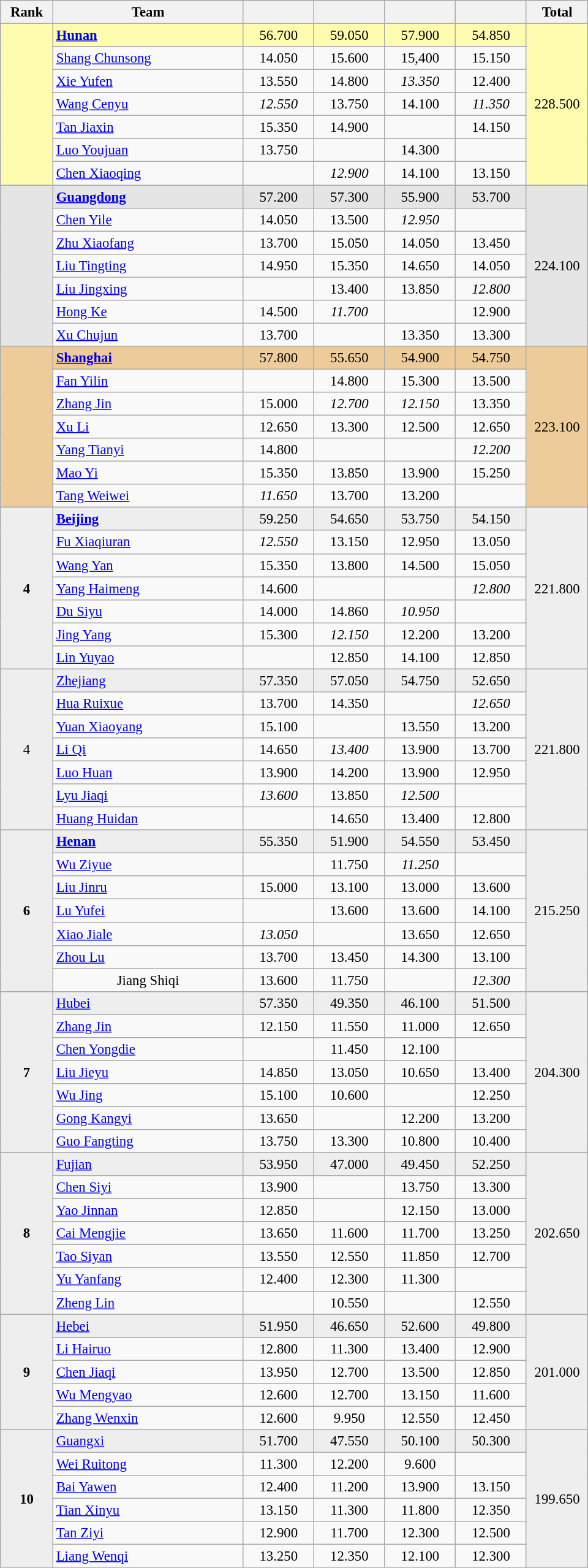<table class="wikitable" style="text-align:center; font-size:95%">
<tr>
<th scope="col" style="width:50px;">Rank</th>
<th scope="col" style="width:200px;">Team</th>
<th scope="col" style="width:70px;"></th>
<th scope="col" style="width:70px;"></th>
<th scope="col" style="width:70px;"></th>
<th scope="col" style="width:70px;"></th>
<th scope="col" style="width:60px;">Total</th>
</tr>
<tr style="background:#fffcaf;">
<td rowspan="7"></td>
<td style="text-align:left;"><strong><a href='#'>Hunan</a></strong></td>
<td>56.700</td>
<td>59.050</td>
<td>57.900</td>
<td>54.850</td>
<td rowspan="7">228.500</td>
</tr>
<tr>
<td style="text-align:left;"><a href='#'>Shang Chunsong</a></td>
<td>14.050</td>
<td>15.600</td>
<td>15,400</td>
<td>15.150</td>
</tr>
<tr>
<td style="text-align:left;"><a href='#'>Xie Yufen</a></td>
<td>13.550</td>
<td>14.800</td>
<td><em>13.350</em></td>
<td>12.400</td>
</tr>
<tr>
<td style="text-align:left;"><a href='#'>Wang Cenyu</a></td>
<td><em>12.550</em></td>
<td>13.750</td>
<td>14.100</td>
<td><em>11.350</em></td>
</tr>
<tr>
<td style="text-align:left;"><a href='#'>Tan Jiaxin</a></td>
<td>15.350</td>
<td>14.900</td>
<td></td>
<td>14.150</td>
</tr>
<tr>
<td style="text-align:left;"><a href='#'>Luo Youjuan</a></td>
<td>13.750</td>
<td></td>
<td>14.300</td>
<td></td>
</tr>
<tr>
<td style="text-align:left;"><a href='#'>Chen Xiaoqing</a></td>
<td></td>
<td><em>12.900</em></td>
<td>14.100</td>
<td>13.150</td>
</tr>
<tr style="background:#e5e5e5;">
<td rowspan="7"></td>
<td style="text-align:left;"><strong><a href='#'>Guangdong</a></strong></td>
<td>57.200</td>
<td>57.300</td>
<td>55.900</td>
<td>53.700</td>
<td rowspan="7">224.100</td>
</tr>
<tr>
<td style="text-align:left;"><a href='#'>Chen Yile</a></td>
<td>14.050</td>
<td>13.500</td>
<td><em>12.950</em></td>
<td></td>
</tr>
<tr>
<td style="text-align:left;"><a href='#'>Zhu Xiaofang</a></td>
<td>13.700</td>
<td>15.050</td>
<td>14.050</td>
<td>13.450</td>
</tr>
<tr>
<td style="text-align:left;"><a href='#'>Liu Tingting</a></td>
<td>14.950</td>
<td>15.350</td>
<td>14.650</td>
<td>14.050</td>
</tr>
<tr>
<td style="text-align:left;"><a href='#'>Liu Jingxing</a></td>
<td></td>
<td>13.400</td>
<td>13.850</td>
<td><em>12.800</em></td>
</tr>
<tr>
<td style="text-align:left;"><a href='#'>Hong Ke</a></td>
<td>14.500</td>
<td><em>11.700</em></td>
<td></td>
<td>12.900</td>
</tr>
<tr>
<td style="text-align:left;"><a href='#'>Xu Chujun</a></td>
<td>13.700</td>
<td></td>
<td>13.350</td>
<td>13.300</td>
</tr>
<tr style="background:#ec9;">
<td rowspan="7"></td>
<td style="text-align:left;"><strong><a href='#'>Shanghai</a></strong></td>
<td>57.800</td>
<td>55.650</td>
<td>54.900</td>
<td>54.750</td>
<td rowspan="7">223.100</td>
</tr>
<tr>
<td style="text-align:left;"><a href='#'>Fan Yilin</a></td>
<td></td>
<td>14.800</td>
<td>15.300</td>
<td>13.500</td>
</tr>
<tr>
<td style="text-align:left;"><a href='#'>Zhang Jin</a></td>
<td>15.000</td>
<td><em>12.700</em></td>
<td><em>12.150</em></td>
<td>13.350</td>
</tr>
<tr>
<td style="text-align:left;"><a href='#'>Xu Li</a></td>
<td>12.650</td>
<td>13.300</td>
<td>12.500</td>
<td>12.650</td>
</tr>
<tr>
<td style="text-align:left;"><a href='#'>Yang Tianyi</a></td>
<td>14.800</td>
<td></td>
<td></td>
<td><em>12.200</em></td>
</tr>
<tr>
<td style="text-align:left;"><a href='#'>Mao Yi</a></td>
<td>15.350</td>
<td>13.850</td>
<td>13.900</td>
<td>15.250</td>
</tr>
<tr>
<td style="text-align:left;"><a href='#'>Tang Weiwei</a></td>
<td><em>11.650</em></td>
<td>13.700</td>
<td>13.200</td>
<td></td>
</tr>
<tr style="background:#eee;">
<td rowspan="7"><strong>4</strong></td>
<td style="text-align:left;"><strong><a href='#'>Beijing</a></strong></td>
<td>59.250</td>
<td>54.650</td>
<td>53.750</td>
<td>54.150</td>
<td rowspan="7">221.800</td>
</tr>
<tr>
<td style="text-align:left;"><a href='#'>Fu Xiaqiuran</a></td>
<td><em>12.550</em></td>
<td>13.150</td>
<td>12.950</td>
<td>13.050</td>
</tr>
<tr>
<td style="text-align:left;"><a href='#'>Wang Yan</a></td>
<td>15.350</td>
<td>13.800</td>
<td>14.500</td>
<td>15.050</td>
</tr>
<tr>
<td style="text-align:left;"><a href='#'>Yang Haimeng</a></td>
<td>14.600</td>
<td></td>
<td></td>
<td><em>12.800</em></td>
</tr>
<tr>
<td style="text-align:left;"><a href='#'>Du Siyu</a></td>
<td>14.000</td>
<td>14.860</td>
<td><em>10.950</em></td>
<td></td>
</tr>
<tr>
<td style="text-align:left;"><a href='#'>Jing Yang</a></td>
<td>15.300</td>
<td><em>12.150</em></td>
<td>12.200</td>
<td>13.200</td>
</tr>
<tr>
<td style="text-align:left;"><a href='#'>Lin Yuyao</a></td>
<td></td>
<td>12.850</td>
<td>14.100</td>
<td>12.850</td>
</tr>
<tr style="background:#eee;">
<td rowspan="7">4</td>
<td style="text-align:left;"><a href='#'>Zhejiang</a></td>
<td>57.350</td>
<td>57.050</td>
<td>54.750</td>
<td>52.650</td>
<td rowspan="7">221.800</td>
</tr>
<tr>
<td style="text-align:left;"><a href='#'>Hua Ruixue</a></td>
<td>13.700</td>
<td>14.350</td>
<td></td>
<td><em>12.650</em></td>
</tr>
<tr>
<td style="text-align:left;"><a href='#'>Yuan Xiaoyang</a></td>
<td>15.100</td>
<td></td>
<td>13.550</td>
<td>13.200</td>
</tr>
<tr>
<td style="text-align:left;"><a href='#'>Li Qi</a></td>
<td>14.650</td>
<td><em>13.400</em></td>
<td>13.900</td>
<td>13.700</td>
</tr>
<tr>
<td style="text-align:left;"><a href='#'>Luo Huan</a></td>
<td>13.900</td>
<td>14.200</td>
<td>13.900</td>
<td>12.950</td>
</tr>
<tr>
<td style="text-align:left;"><a href='#'>Lyu Jiaqi</a></td>
<td><em>13.600</em></td>
<td>13.850</td>
<td><em>12.500</em></td>
<td></td>
</tr>
<tr>
<td style="text-align:left;"><a href='#'>Huang Huidan</a></td>
<td></td>
<td>14.650</td>
<td>13.400</td>
<td>12.800</td>
</tr>
<tr style="background:#eee;">
<td rowspan="7"><strong>6</strong></td>
<td style="text-align:left;"><strong><a href='#'>Henan</a></strong></td>
<td>55.350</td>
<td>51.900</td>
<td>54.550</td>
<td>53.450</td>
<td rowspan="7">215.250</td>
</tr>
<tr>
<td style="text-align:left;"><a href='#'>Wu Ziyue</a></td>
<td></td>
<td>11.750</td>
<td><em>11.250</em></td>
<td></td>
</tr>
<tr>
<td style="text-align:left;"><a href='#'>Liu Jinru</a></td>
<td>15.000</td>
<td>13.100</td>
<td>13.000</td>
<td>13.600</td>
</tr>
<tr>
<td style="text-align:left;"><a href='#'>Lu Yufei</a></td>
<td></td>
<td>13.600</td>
<td>13.600</td>
<td>14.100</td>
</tr>
<tr>
<td style="text-align:left;"><a href='#'>Xiao Jiale</a></td>
<td><em>13.050</em></td>
<td></td>
<td>13.650</td>
<td>12.650</td>
</tr>
<tr>
<td style="text-align:left;"><a href='#'>Zhou Lu</a></td>
<td>13.700</td>
<td>13.450</td>
<td>14.300</td>
<td>13.100</td>
</tr>
<tr>
<td>Jiang Shiqi</td>
<td>13.600</td>
<td>11.750</td>
<td></td>
<td><em>12.300</em></td>
</tr>
<tr style="background:#eee;">
<td rowspan="7"><strong>7</strong></td>
<td style="text-align:left;"><a href='#'>Hubei</a></td>
<td>57.350</td>
<td>49.350</td>
<td>46.100</td>
<td>51.500</td>
<td rowspan="7">204.300</td>
</tr>
<tr>
<td style="text-align:left;"><a href='#'>Zhang Jin</a></td>
<td>12.150</td>
<td>11.550</td>
<td>11.000</td>
<td>12.650</td>
</tr>
<tr>
<td style="text-align:left;"><a href='#'>Chen Yongdie</a></td>
<td></td>
<td>11.450</td>
<td>12.100</td>
<td></td>
</tr>
<tr>
<td style="text-align:left;"><a href='#'>Liu Jieyu</a></td>
<td>14.850</td>
<td>13.050</td>
<td>10.650</td>
<td>13.400</td>
</tr>
<tr>
<td style="text-align:left;"><a href='#'>Wu Jing</a></td>
<td>15.100</td>
<td>10.600</td>
<td></td>
<td>12.250</td>
</tr>
<tr>
<td style="text-align:left;"><a href='#'>Gong Kangyi</a></td>
<td>13.650</td>
<td></td>
<td>12.200</td>
<td>13.200</td>
</tr>
<tr>
<td style="text-align:left;"><a href='#'>Guo Fangting</a></td>
<td>13.750</td>
<td>13.300</td>
<td>10.800</td>
<td>10.400</td>
</tr>
<tr style="background:#eee;">
<td rowspan="7"><strong>8</strong></td>
<td style="text-align:left;"><a href='#'>Fujian</a></td>
<td>53.950</td>
<td>47.000</td>
<td>49.450</td>
<td>52.250</td>
<td rowspan="7">202.650</td>
</tr>
<tr>
<td style="text-align:left;"><a href='#'>Chen Siyi</a></td>
<td>13.900</td>
<td></td>
<td>13.750</td>
<td>13.300</td>
</tr>
<tr>
<td style="text-align:left;"><a href='#'>Yao Jinnan</a></td>
<td>12.850</td>
<td></td>
<td>12.150</td>
<td>13.000</td>
</tr>
<tr>
<td style="text-align:left;"><a href='#'>Cai Mengjie</a></td>
<td>13.650</td>
<td>11.600</td>
<td>11.700</td>
<td>13.250</td>
</tr>
<tr>
<td style="text-align:left;"><a href='#'>Tao Siyan</a></td>
<td>13.550</td>
<td>12.550</td>
<td>11.850</td>
<td>12.700</td>
</tr>
<tr>
<td style="text-align:left;"><a href='#'>Yu Yanfang</a></td>
<td>12.400</td>
<td>12.300</td>
<td>11.300</td>
<td></td>
</tr>
<tr>
<td style="text-align:left;"><a href='#'>Zheng Lin</a></td>
<td></td>
<td>10.550</td>
<td></td>
<td>12.550</td>
</tr>
<tr style="background:#eee;">
<td rowspan="5"><strong>9</strong></td>
<td style="text-align:left;"><a href='#'>Hebei</a></td>
<td>51.950</td>
<td>46.650</td>
<td>52.600</td>
<td>49.800</td>
<td rowspan="5">201.000</td>
</tr>
<tr>
<td style="text-align:left;"><a href='#'>Li Hairuo</a></td>
<td>12.800</td>
<td>11.300</td>
<td>13.400</td>
<td>12.900</td>
</tr>
<tr>
<td style="text-align:left;"><a href='#'>Chen Jiaqi</a></td>
<td>13.950</td>
<td>12.700</td>
<td>13.500</td>
<td>12.850</td>
</tr>
<tr>
<td style="text-align:left;"><a href='#'>Wu Mengyao</a></td>
<td>12.600</td>
<td>12.700</td>
<td>13.150</td>
<td>11.600</td>
</tr>
<tr>
<td style="text-align:left;"><a href='#'>Zhang Wenxin</a></td>
<td>12.600</td>
<td>9.950</td>
<td>12.550</td>
<td>12.450</td>
</tr>
<tr style="background:#eee;">
<td rowspan="6"><strong>10</strong></td>
<td style="text-align:left;"><a href='#'>Guangxi</a></td>
<td>51.700</td>
<td>47.550</td>
<td>50.100</td>
<td>50.300</td>
<td rowspan="6">199.650</td>
</tr>
<tr>
<td style="text-align:left;"><a href='#'>Wei Ruitong</a></td>
<td>11.300</td>
<td>12.200</td>
<td>9.600</td>
<td></td>
</tr>
<tr>
<td style="text-align:left;"><a href='#'>Bai Yawen</a></td>
<td>12.400</td>
<td>11.200</td>
<td>13.900</td>
<td>13.150</td>
</tr>
<tr>
<td style="text-align:left;"><a href='#'>Tian Xinyu</a></td>
<td>13.150</td>
<td>11.300</td>
<td>11.800</td>
<td>12.350</td>
</tr>
<tr>
<td style="text-align:left;"><a href='#'>Tan Ziyi</a></td>
<td>12.900</td>
<td>11.700</td>
<td>12.300</td>
<td>12.500</td>
</tr>
<tr>
<td style="text-align:left;"><a href='#'>Liang Wenqi</a></td>
<td>13.250</td>
<td>12.350</td>
<td>12.100</td>
<td>12.300</td>
</tr>
</table>
